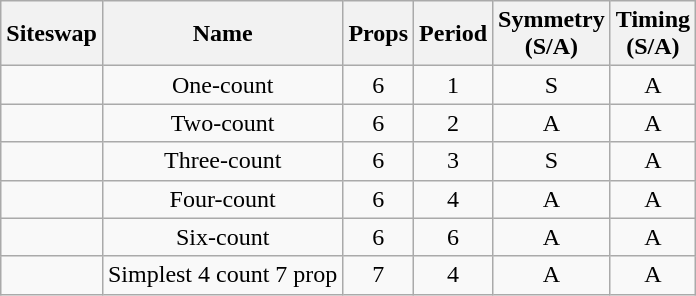<table class="wikitable sortable" style="font-size:100%;text-align:center;">
<tr>
<th>Siteswap</th>
<th>Name</th>
<th>Props</th>
<th>Period</th>
<th>Symmetry<br> (S/A)</th>
<th>Timing<br> (S/A)</th>
</tr>
<tr>
<td></td>
<td>One-count</td>
<td>6</td>
<td>1</td>
<td>S</td>
<td>A</td>
</tr>
<tr>
<td></td>
<td>Two-count</td>
<td>6</td>
<td>2</td>
<td>A</td>
<td>A</td>
</tr>
<tr>
<td></td>
<td>Three-count</td>
<td>6</td>
<td>3</td>
<td>S</td>
<td>A</td>
</tr>
<tr>
<td></td>
<td>Four-count</td>
<td>6</td>
<td>4</td>
<td>A</td>
<td>A</td>
</tr>
<tr>
<td></td>
<td>Six-count</td>
<td>6</td>
<td>6</td>
<td>A</td>
<td>A</td>
</tr>
<tr>
<td></td>
<td>Simplest 4 count 7 prop</td>
<td>7</td>
<td>4</td>
<td>A</td>
<td>A</td>
</tr>
</table>
